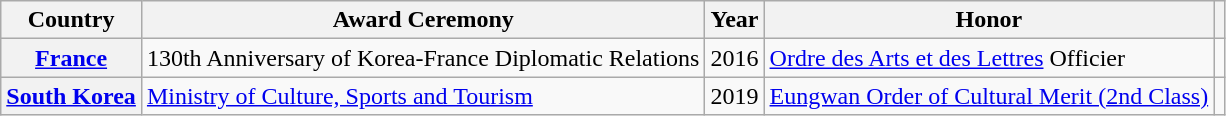<table class="wikitable plainrowheaders sortable" style="margin-right: 0;">
<tr>
<th scope="col">Country</th>
<th scope="col">Award Ceremony</th>
<th scope="col">Year</th>
<th scope="col">Honor</th>
<th class="unsortable" scope="col"></th>
</tr>
<tr>
<th scope="row"><a href='#'>France</a></th>
<td>130th Anniversary of Korea-France Diplomatic Relations</td>
<td style="text-align:center">2016</td>
<td><a href='#'>Ordre des Arts et des Lettres</a> Officier</td>
<td style="text-align:center"></td>
</tr>
<tr>
<th scope="row"><a href='#'>South Korea</a></th>
<td><a href='#'>Ministry of Culture, Sports and Tourism</a></td>
<td style="text-align:center">2019</td>
<td><a href='#'>Eungwan Order of Cultural Merit (2nd Class)</a></td>
<td style="text-align:center"></td>
</tr>
</table>
